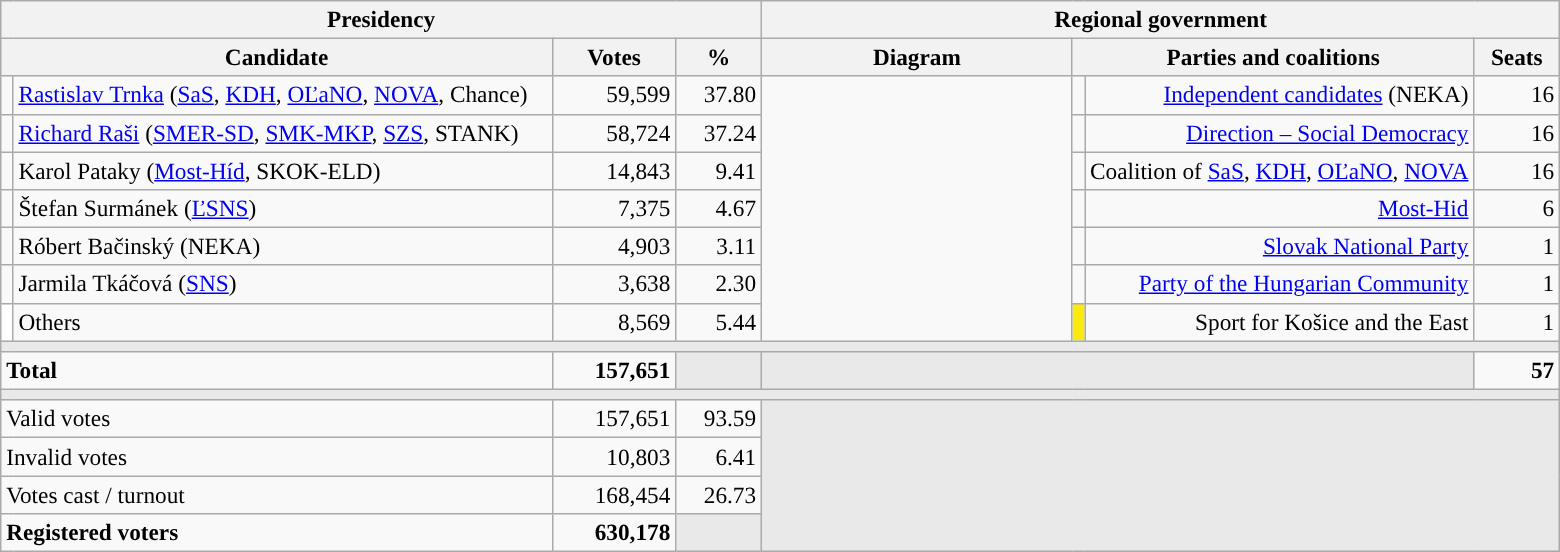<table class="wikitable" style="text-align:right; font-size:97%;">
<tr>
<th colspan="4" width="500">Presidency</th>
<th colspan="4" width="500">Regional government</th>
</tr>
<tr>
<th colspan="2" width="325">Candidate</th>
<th width="75">Votes</th>
<th width="50">%</th>
<th width="200">Diagram</th>
<th colspan="2" width="250">Parties and coalitions</th>
<th width="50">Seats</th>
</tr>
<tr>
<td width="1" style="color:inherit;background:"></td>
<td align="left"><a href='#'>Rastislav Trnka</a> (<a href='#'>SaS</a>, <a href='#'>KDH</a>, <a href='#'>OĽaNO</a>, <a href='#'>NOVA</a>, Chance)</td>
<td>59,599</td>
<td>37.80</td>
<td rowspan="7"></td>
<td width="1" style="color:inherit;background:"></td>
<td><a href='#'>Independent candidates</a> (NEKA)</td>
<td>16</td>
</tr>
<tr>
<td width="1" style="color:inherit;background:"></td>
<td align="left"><a href='#'>Richard Raši</a> (<a href='#'>SMER-SD</a>, <a href='#'>SMK-MKP</a>, <a href='#'>SZS</a>, STANK)</td>
<td>58,724</td>
<td>37.24</td>
<td width="1" style="color:inherit;background:"></td>
<td><a href='#'>Direction – Social Democracy</a></td>
<td>16</td>
</tr>
<tr>
<td width="1" style="color:inherit;background:"></td>
<td align="left">Karol Pataky (<a href='#'>Most-Híd</a>, SKOK-ELD)</td>
<td>14,843</td>
<td>9.41</td>
<td width="1" style="color:inherit;background:"></td>
<td>Coalition of <a href='#'>SaS</a>, <a href='#'>KDH</a>, <a href='#'>OĽaNO</a>, <a href='#'>NOVA</a></td>
<td>16</td>
</tr>
<tr>
<td width="1" style="color:inherit;background:"></td>
<td align="left">Štefan Surmánek (<a href='#'>ĽSNS</a>)</td>
<td>7,375</td>
<td>4.67</td>
<td width="1" style="color:inherit;background:"></td>
<td><a href='#'>Most-Hid</a></td>
<td>6</td>
</tr>
<tr>
<td width="1" style="color:inherit;background:"></td>
<td align="left">Róbert Bačinský (NEKA)</td>
<td>4,903</td>
<td>3.11</td>
<td width="1" style="color:inherit;background:"></td>
<td><a href='#'>Slovak National Party</a></td>
<td>1</td>
</tr>
<tr>
<td width="1" style="color:inherit;background:"></td>
<td align="left">Jarmila Tkáčová (<a href='#'>SNS</a>)</td>
<td>3,638</td>
<td>2.30</td>
<td width="1" style="color:inherit;background:"></td>
<td><a href='#'>Party of the Hungarian Community</a></td>
<td>1</td>
</tr>
<tr>
<td width="1" bgcolor="white"></td>
<td align="left">Others</td>
<td>8,569</td>
<td>5.44</td>
<td width="1" style="color:inherit;background:#FAEA0F"></td>
<td>Sport for Košice and the East</td>
<td>1</td>
</tr>
<tr>
<td colspan="8" bgcolor="#E9E9E9"></td>
</tr>
<tr>
<td align="left" colspan="2"><strong>Total</strong></td>
<td><strong>157,651</strong></td>
<td style="color:inherit;background:#E9E9E9"></td>
<td colspan="3" bgcolor="#E9E9E9"></td>
<td><strong>57</strong></td>
</tr>
<tr>
<td colspan="8" bgcolor="#E9E9E9"></td>
</tr>
<tr>
<td align="left" colspan="2">Valid votes</td>
<td>157,651</td>
<td>93.59</td>
<td bgcolor="#E9E9E9" rowspan="4" colspan="4"></td>
</tr>
<tr>
<td align="left" colspan="2">Invalid votes</td>
<td>10,803</td>
<td>6.41</td>
</tr>
<tr>
<td align="left" colspan="2">Votes cast / turnout</td>
<td>168,454</td>
<td>26.73</td>
</tr>
<tr style="font-weight:bold;">
<td align="left" colspan="2">Registered voters</td>
<td>630,178</td>
<td bgcolor="#E9E9E9"></td>
</tr>
</table>
